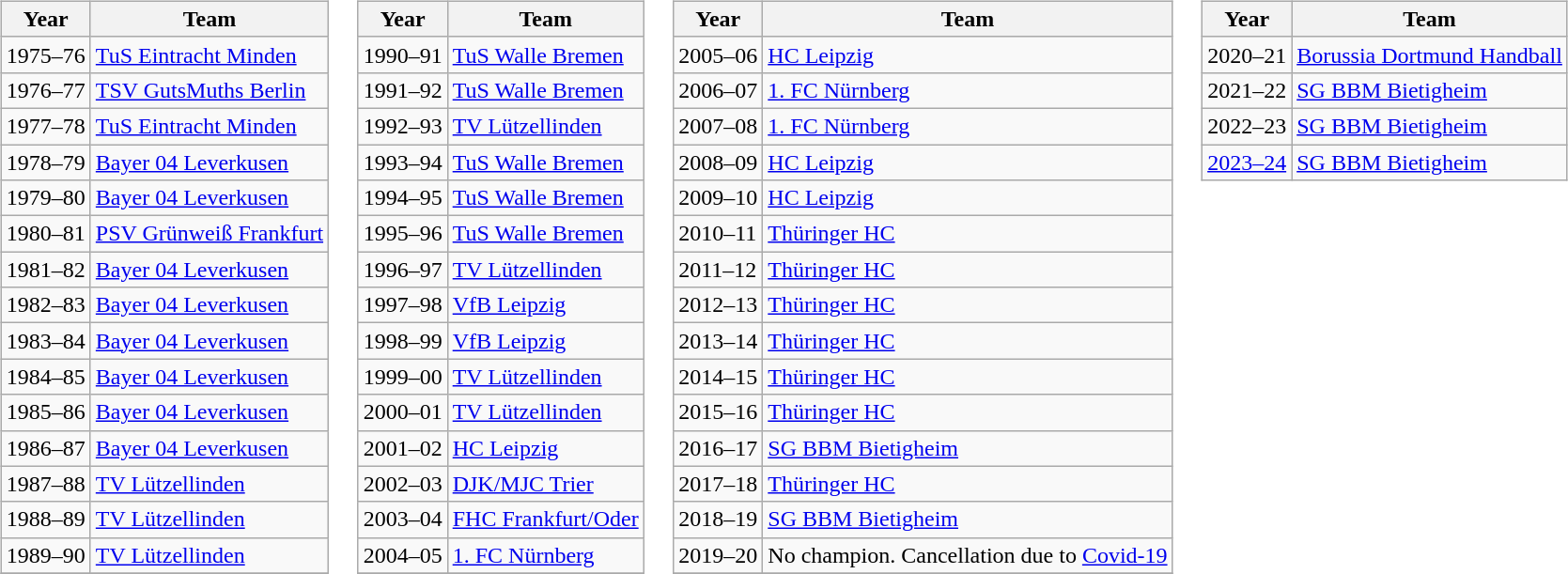<table>
<tr>
<td valign="top" width=0%><br><table class="wikitable">
<tr style="background:#efefef;">
<th>Year</th>
<th>Team</th>
</tr>
<tr>
<td>1975–76</td>
<td><a href='#'>TuS Eintracht Minden</a></td>
</tr>
<tr>
<td>1976–77</td>
<td><a href='#'>TSV GutsMuths Berlin</a></td>
</tr>
<tr>
<td>1977–78</td>
<td><a href='#'>TuS Eintracht Minden</a></td>
</tr>
<tr>
<td>1978–79</td>
<td><a href='#'>Bayer 04 Leverkusen</a></td>
</tr>
<tr>
<td>1979–80</td>
<td><a href='#'>Bayer 04 Leverkusen</a></td>
</tr>
<tr>
<td>1980–81</td>
<td><a href='#'>PSV Grünweiß Frankfurt</a></td>
</tr>
<tr>
<td>1981–82</td>
<td><a href='#'>Bayer 04 Leverkusen</a></td>
</tr>
<tr>
<td>1982–83</td>
<td><a href='#'>Bayer 04 Leverkusen</a></td>
</tr>
<tr>
<td>1983–84</td>
<td><a href='#'>Bayer 04 Leverkusen</a></td>
</tr>
<tr>
<td>1984–85</td>
<td><a href='#'>Bayer 04 Leverkusen</a></td>
</tr>
<tr>
<td>1985–86</td>
<td><a href='#'>Bayer 04 Leverkusen</a></td>
</tr>
<tr>
<td>1986–87</td>
<td><a href='#'>Bayer 04 Leverkusen</a></td>
</tr>
<tr>
<td>1987–88</td>
<td><a href='#'>TV Lützellinden</a></td>
</tr>
<tr>
<td>1988–89</td>
<td><a href='#'>TV Lützellinden</a></td>
</tr>
<tr>
<td>1989–90</td>
<td><a href='#'>TV Lützellinden</a></td>
</tr>
<tr>
</tr>
</table>
</td>
<td valign="top" width=0%><br><table class="wikitable">
<tr style="background:#efefef;">
<th>Year</th>
<th>Team</th>
</tr>
<tr>
<td>1990–91</td>
<td><a href='#'>TuS Walle Bremen</a></td>
</tr>
<tr>
<td>1991–92</td>
<td><a href='#'>TuS Walle Bremen</a></td>
</tr>
<tr>
<td>1992–93</td>
<td><a href='#'>TV Lützellinden</a></td>
</tr>
<tr>
<td>1993–94</td>
<td><a href='#'>TuS Walle Bremen</a></td>
</tr>
<tr>
<td>1994–95</td>
<td><a href='#'>TuS Walle Bremen</a></td>
</tr>
<tr>
<td>1995–96</td>
<td><a href='#'>TuS Walle Bremen</a></td>
</tr>
<tr>
<td>1996–97</td>
<td><a href='#'>TV Lützellinden</a></td>
</tr>
<tr>
<td>1997–98</td>
<td><a href='#'>VfB Leipzig</a></td>
</tr>
<tr>
<td>1998–99</td>
<td><a href='#'>VfB Leipzig</a></td>
</tr>
<tr>
<td>1999–00</td>
<td><a href='#'>TV Lützellinden</a></td>
</tr>
<tr>
<td>2000–01</td>
<td><a href='#'>TV Lützellinden</a></td>
</tr>
<tr>
<td>2001–02</td>
<td><a href='#'>HC Leipzig</a></td>
</tr>
<tr>
<td>2002–03</td>
<td><a href='#'>DJK/MJC Trier</a></td>
</tr>
<tr>
<td>2003–04</td>
<td><a href='#'>FHC Frankfurt/Oder</a></td>
</tr>
<tr>
<td>2004–05</td>
<td><a href='#'>1. FC Nürnberg</a></td>
</tr>
<tr>
</tr>
</table>
</td>
<td valign="top" width=0%><br><table class="wikitable">
<tr style="background:#efefef;">
<th>Year</th>
<th>Team</th>
</tr>
<tr>
<td>2005–06</td>
<td><a href='#'>HC Leipzig</a></td>
</tr>
<tr>
<td>2006–07</td>
<td><a href='#'>1. FC Nürnberg</a></td>
</tr>
<tr>
<td>2007–08</td>
<td><a href='#'>1. FC Nürnberg</a></td>
</tr>
<tr>
<td>2008–09</td>
<td><a href='#'>HC Leipzig</a></td>
</tr>
<tr>
<td>2009–10</td>
<td><a href='#'>HC Leipzig</a></td>
</tr>
<tr>
<td>2010–11</td>
<td><a href='#'>Thüringer HC</a></td>
</tr>
<tr>
<td>2011–12</td>
<td><a href='#'>Thüringer HC</a></td>
</tr>
<tr>
<td>2012–13</td>
<td><a href='#'>Thüringer HC</a></td>
</tr>
<tr>
<td>2013–14</td>
<td><a href='#'>Thüringer HC</a></td>
</tr>
<tr>
<td>2014–15</td>
<td><a href='#'>Thüringer HC</a></td>
</tr>
<tr>
<td>2015–16</td>
<td><a href='#'>Thüringer HC</a></td>
</tr>
<tr>
<td>2016–17</td>
<td><a href='#'>SG BBM Bietigheim</a></td>
</tr>
<tr>
<td>2017–18</td>
<td><a href='#'>Thüringer HC</a></td>
</tr>
<tr>
<td>2018–19</td>
<td><a href='#'>SG BBM Bietigheim</a></td>
</tr>
<tr>
<td>2019–20</td>
<td>No champion. Cancellation due to <a href='#'>Covid-19</a></td>
</tr>
<tr>
</tr>
</table>
</td>
<td valign="top" width=0%><br><table class="wikitable">
<tr style="background:#efefef;">
<th>Year</th>
<th>Team</th>
</tr>
<tr>
<td>2020–21</td>
<td><a href='#'>Borussia Dortmund Handball</a></td>
</tr>
<tr>
<td>2021–22</td>
<td><a href='#'>SG BBM Bietigheim</a></td>
</tr>
<tr>
<td>2022–23</td>
<td><a href='#'>SG BBM Bietigheim</a></td>
</tr>
<tr>
<td><a href='#'>2023–24</a></td>
<td><a href='#'>SG BBM Bietigheim</a></td>
</tr>
</table>
</td>
</tr>
</table>
